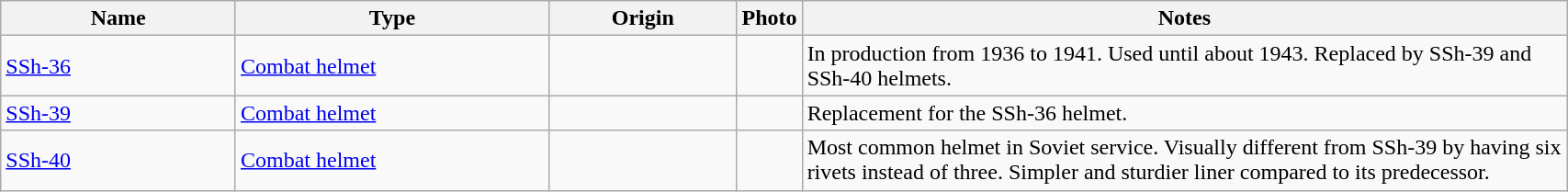<table class="wikitable" style="width:90%;">
<tr>
<th style="width:15%;">Name</th>
<th style="width:20%;">Type</th>
<th style="width:12%;">Origin</th>
<th>Photo</th>
<th>Notes</th>
</tr>
<tr>
<td><a href='#'>SSh-36</a></td>
<td><a href='#'>Combat helmet</a></td>
<td></td>
<td></td>
<td>In production from 1936 to 1941. Used until about 1943. Replaced by SSh-39 and SSh-40 helmets.</td>
</tr>
<tr>
<td><a href='#'>SSh-39</a></td>
<td><a href='#'>Combat helmet</a></td>
<td></td>
<td></td>
<td>Replacement for the SSh-36 helmet.</td>
</tr>
<tr>
<td><a href='#'>SSh-40</a></td>
<td><a href='#'>Combat helmet</a></td>
<td></td>
<td></td>
<td>Most common helmet in Soviet service. Visually different from SSh-39 by having six rivets instead of three. Simpler and sturdier liner compared to its predecessor.</td>
</tr>
</table>
